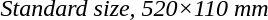<table>
<tr>
<td><em>Standard size, 520×110 mm</em></td>
</tr>
<tr>
<td><br></td>
</tr>
</table>
